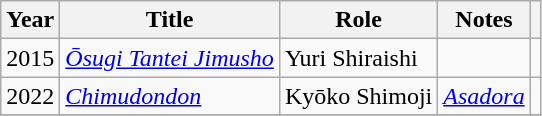<table class="wikitable">
<tr>
<th>Year</th>
<th>Title</th>
<th>Role</th>
<th>Notes</th>
<th></th>
</tr>
<tr>
<td>2015</td>
<td><em><a href='#'>Ōsugi Tantei Jimusho</a></em></td>
<td>Yuri Shiraishi</td>
<td></td>
<td></td>
</tr>
<tr>
<td>2022</td>
<td><em><a href='#'>Chimudondon</a></em></td>
<td>Kyōko Shimoji</td>
<td><em><a href='#'>Asadora</a></em></td>
<td></td>
</tr>
<tr>
</tr>
</table>
